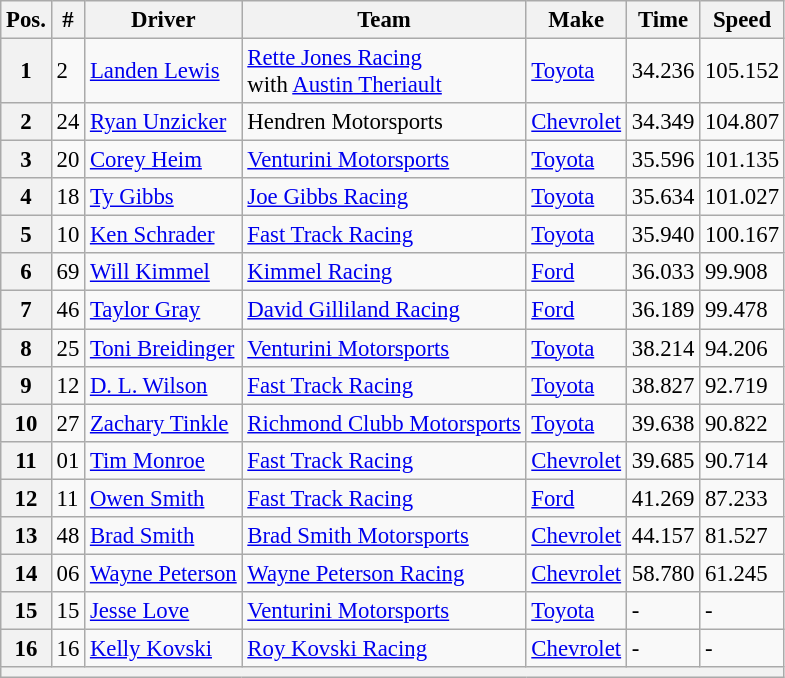<table class="wikitable" style="font-size:95%">
<tr>
<th>Pos.</th>
<th>#</th>
<th>Driver</th>
<th>Team</th>
<th>Make</th>
<th>Time</th>
<th>Speed</th>
</tr>
<tr>
<th>1</th>
<td>2</td>
<td><a href='#'>Landen Lewis</a></td>
<td><a href='#'>Rette Jones Racing</a> <br> with <a href='#'>Austin Theriault</a></td>
<td><a href='#'>Toyota</a></td>
<td>34.236</td>
<td>105.152</td>
</tr>
<tr>
<th>2</th>
<td>24</td>
<td><a href='#'>Ryan Unzicker</a></td>
<td>Hendren Motorsports</td>
<td><a href='#'>Chevrolet</a></td>
<td>34.349</td>
<td>104.807</td>
</tr>
<tr>
<th>3</th>
<td>20</td>
<td><a href='#'>Corey Heim</a></td>
<td><a href='#'>Venturini Motorsports</a></td>
<td><a href='#'>Toyota</a></td>
<td>35.596</td>
<td>101.135</td>
</tr>
<tr>
<th>4</th>
<td>18</td>
<td><a href='#'>Ty Gibbs</a></td>
<td><a href='#'>Joe Gibbs Racing</a></td>
<td><a href='#'>Toyota</a></td>
<td>35.634</td>
<td>101.027</td>
</tr>
<tr>
<th>5</th>
<td>10</td>
<td><a href='#'>Ken Schrader</a></td>
<td><a href='#'>Fast Track Racing</a></td>
<td><a href='#'>Toyota</a></td>
<td>35.940</td>
<td>100.167</td>
</tr>
<tr>
<th>6</th>
<td>69</td>
<td><a href='#'>Will Kimmel</a></td>
<td><a href='#'>Kimmel Racing</a></td>
<td><a href='#'>Ford</a></td>
<td>36.033</td>
<td>99.908</td>
</tr>
<tr>
<th>7</th>
<td>46</td>
<td><a href='#'>Taylor Gray</a></td>
<td><a href='#'>David Gilliland Racing</a></td>
<td><a href='#'>Ford</a></td>
<td>36.189</td>
<td>99.478</td>
</tr>
<tr>
<th>8</th>
<td>25</td>
<td><a href='#'>Toni Breidinger</a></td>
<td><a href='#'>Venturini Motorsports</a></td>
<td><a href='#'>Toyota</a></td>
<td>38.214</td>
<td>94.206</td>
</tr>
<tr>
<th>9</th>
<td>12</td>
<td><a href='#'>D. L. Wilson</a></td>
<td><a href='#'>Fast Track Racing</a></td>
<td><a href='#'>Toyota</a></td>
<td>38.827</td>
<td>92.719</td>
</tr>
<tr>
<th>10</th>
<td>27</td>
<td><a href='#'>Zachary Tinkle</a></td>
<td><a href='#'>Richmond Clubb Motorsports</a></td>
<td><a href='#'>Toyota</a></td>
<td>39.638</td>
<td>90.822</td>
</tr>
<tr>
<th>11</th>
<td>01</td>
<td><a href='#'>Tim Monroe</a></td>
<td><a href='#'>Fast Track Racing</a></td>
<td><a href='#'>Chevrolet</a></td>
<td>39.685</td>
<td>90.714</td>
</tr>
<tr>
<th>12</th>
<td>11</td>
<td><a href='#'>Owen Smith</a></td>
<td><a href='#'>Fast Track Racing</a></td>
<td><a href='#'>Ford</a></td>
<td>41.269</td>
<td>87.233</td>
</tr>
<tr>
<th>13</th>
<td>48</td>
<td><a href='#'>Brad Smith</a></td>
<td><a href='#'>Brad Smith Motorsports</a></td>
<td><a href='#'>Chevrolet</a></td>
<td>44.157</td>
<td>81.527</td>
</tr>
<tr>
<th>14</th>
<td>06</td>
<td><a href='#'>Wayne Peterson</a></td>
<td><a href='#'>Wayne Peterson Racing</a></td>
<td><a href='#'>Chevrolet</a></td>
<td>58.780</td>
<td>61.245</td>
</tr>
<tr>
<th>15</th>
<td>15</td>
<td><a href='#'>Jesse Love</a></td>
<td><a href='#'>Venturini Motorsports</a></td>
<td><a href='#'>Toyota</a></td>
<td>-</td>
<td>-</td>
</tr>
<tr>
<th>16</th>
<td>16</td>
<td><a href='#'>Kelly Kovski</a></td>
<td><a href='#'>Roy Kovski Racing</a></td>
<td><a href='#'>Chevrolet</a></td>
<td>-</td>
<td>-</td>
</tr>
<tr>
<th colspan="7"></th>
</tr>
</table>
